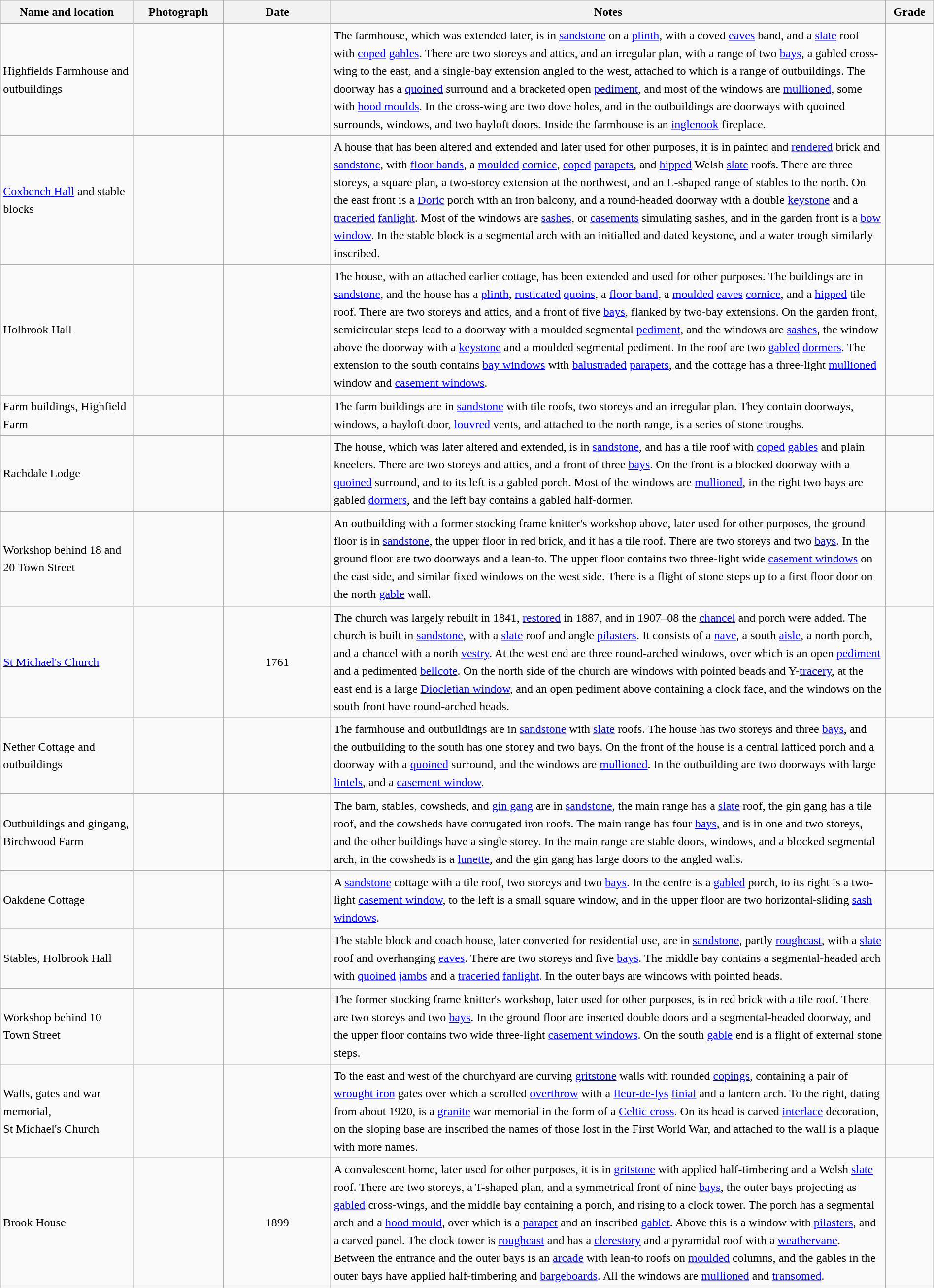<table class="wikitable sortable plainrowheaders" style="width:100%; border:0; text-align:left; line-height:150%;">
<tr>
<th scope="col"  style="width:150px">Name and location</th>
<th scope="col"  style="width:100px" class="unsortable">Photograph</th>
<th scope="col"  style="width:120px">Date</th>
<th scope="col"  style="width:650px" class="unsortable">Notes</th>
<th scope="col"  style="width:50px">Grade</th>
</tr>
<tr>
<td>Highfields Farmhouse and outbuildings<br><small></small></td>
<td></td>
<td align="center"></td>
<td>The farmhouse, which was extended later, is in <a href='#'>sandstone</a> on a <a href='#'>plinth</a>, with a coved <a href='#'>eaves</a> band, and a <a href='#'>slate</a> roof with <a href='#'>coped</a> <a href='#'>gables</a>.  There are two storeys and attics, and an irregular plan, with a range of two <a href='#'>bays</a>, a gabled cross-wing to the east, and a single-bay extension angled to the west, attached to which is a range of outbuildings.  The doorway has a <a href='#'>quoined</a> surround and a bracketed open <a href='#'>pediment</a>, and most of the windows are <a href='#'>mullioned</a>, some with <a href='#'>hood moulds</a>.  In the cross-wing are two dove holes, and in the outbuildings are doorways with quoined surrounds, windows, and two hayloft doors.  Inside the farmhouse is an <a href='#'>inglenook</a> fireplace.</td>
<td align="center" ></td>
</tr>
<tr>
<td><a href='#'>Coxbench Hall</a> and stable blocks<br><small></small></td>
<td></td>
<td align="center"></td>
<td>A house that has been altered and extended and later used for other purposes, it is in painted and <a href='#'>rendered</a> brick and <a href='#'>sandstone</a>, with <a href='#'>floor bands</a>, a <a href='#'>moulded</a> <a href='#'>cornice</a>, <a href='#'>coped</a> <a href='#'>parapets</a>, and <a href='#'>hipped</a> Welsh <a href='#'>slate</a> roofs.  There are three storeys, a square plan, a two-storey extension at the northwest, and an L-shaped range of stables to the north.  On the east front is a <a href='#'>Doric</a> porch with an iron balcony, and a round-headed doorway with a double <a href='#'>keystone</a> and a <a href='#'>traceried</a> <a href='#'>fanlight</a>.  Most of the windows are <a href='#'>sashes</a>, or <a href='#'>casements</a> simulating sashes, and in the garden front is a <a href='#'>bow window</a>.  In the stable block is a segmental arch with an initialled and dated keystone, and a water trough similarly inscribed.</td>
<td align="center" ></td>
</tr>
<tr>
<td>Holbrook Hall<br><small></small></td>
<td></td>
<td align="center"></td>
<td>The house, with an attached earlier cottage, has been extended and used for other purposes.  The buildings are in <a href='#'>sandstone</a>, and the house has a <a href='#'>plinth</a>, <a href='#'>rusticated</a> <a href='#'>quoins</a>, a <a href='#'>floor band</a>, a <a href='#'>moulded</a> <a href='#'>eaves</a> <a href='#'>cornice</a>, and a <a href='#'>hipped</a> tile roof.  There are two storeys and attics, and a front of five <a href='#'>bays</a>, flanked by two-bay extensions.  On the garden front, semicircular steps lead to a doorway with a moulded segmental <a href='#'>pediment</a>, and the windows are <a href='#'>sashes</a>, the window above the doorway with a <a href='#'>keystone</a> and a moulded segmental pediment.  In the roof are two <a href='#'>gabled</a> <a href='#'>dormers</a>.  The extension to the south contains <a href='#'>bay windows</a> with <a href='#'>balustraded</a> <a href='#'>parapets</a>, and the cottage has a three-light <a href='#'>mullioned</a> window and <a href='#'>casement windows</a>.</td>
<td align="center" ></td>
</tr>
<tr>
<td>Farm buildings, Highfield Farm<br><small></small></td>
<td></td>
<td align="center"></td>
<td>The farm buildings are in <a href='#'>sandstone</a> with tile roofs, two storeys and an irregular plan.  They contain doorways, windows, a hayloft door, <a href='#'>louvred</a> vents, and attached to the north range, is a series of stone troughs.</td>
<td align="center" ></td>
</tr>
<tr>
<td>Rachdale Lodge<br><small></small></td>
<td></td>
<td align="center"></td>
<td>The house, which was later altered and extended, is in <a href='#'>sandstone</a>, and has a tile roof with <a href='#'>coped</a> <a href='#'>gables</a> and plain kneelers.  There are two storeys and attics, and a front of three <a href='#'>bays</a>.  On the front is a blocked doorway with a <a href='#'>quoined</a> surround, and to its left is a gabled porch.  Most of the windows are <a href='#'>mullioned</a>,  in the right two bays are gabled <a href='#'>dormers</a>, and the left bay contains a gabled half-dormer.</td>
<td align="center" ></td>
</tr>
<tr>
<td>Workshop behind 18 and 20 Town Street<br><small></small></td>
<td></td>
<td align="center"></td>
<td>An outbuilding with a former stocking frame knitter's workshop above, later used for other purposes, the ground floor is in <a href='#'>sandstone</a>, the upper floor in red brick, and it has a tile roof.  There are two storeys and two <a href='#'>bays</a>.  In the ground floor are two doorways and a lean-to.  The upper floor contains two three-light wide <a href='#'>casement windows</a> on the east side, and similar fixed windows on the west side. There is a flight of stone steps up to a first floor door on the north <a href='#'>gable</a> wall.</td>
<td align="center" ></td>
</tr>
<tr>
<td><a href='#'>St Michael's Church</a><br><small></small></td>
<td></td>
<td align="center">1761</td>
<td>The church was largely rebuilt in 1841, <a href='#'>restored</a> in 1887, and in 1907–08 the <a href='#'>chancel</a> and porch were added.  The church is built in <a href='#'>sandstone</a>, with a <a href='#'>slate</a> roof and angle <a href='#'>pilasters</a>.  It consists of a <a href='#'>nave</a>, a south <a href='#'>aisle</a>, a north porch, and a chancel with a north <a href='#'>vestry</a>.  At the west end are three round-arched windows, over which is an open <a href='#'>pediment</a> and a pedimented <a href='#'>bellcote</a>.  On the north side of the church are windows with pointed beads and Y-<a href='#'>tracery</a>, at the east end is a large <a href='#'>Diocletian window</a>, and an open pediment above containing a clock face, and the windows on the south front have round-arched heads.</td>
<td align="center" ></td>
</tr>
<tr>
<td>Nether Cottage and outbuildings<br><small></small></td>
<td></td>
<td align="center"></td>
<td>The farmhouse and outbuildings are in <a href='#'>sandstone</a> with <a href='#'>slate</a> roofs.  The house has two storeys and three <a href='#'>bays</a>, and the outbuilding to the south has one storey and two bays.  On the front of the house is a central latticed porch and a doorway with a <a href='#'>quoined</a> surround, and the windows are <a href='#'>mullioned</a>.  In the outbuilding are two doorways with large <a href='#'>lintels</a>, and a <a href='#'>casement window</a>.</td>
<td align="center" ></td>
</tr>
<tr>
<td>Outbuildings and gingang, Birchwood Farm<br><small></small></td>
<td></td>
<td align="center"></td>
<td>The barn, stables, cowsheds, and <a href='#'>gin gang</a> are in <a href='#'>sandstone</a>, the main range has a <a href='#'>slate</a> roof, the gin gang has a tile roof, and the cowsheds have corrugated iron roofs.  The main range has four <a href='#'>bays</a>, and is in one and two storeys, and the other buildings have a single storey.  In the main range are stable doors, windows, and a blocked segmental arch, in the cowsheds is a <a href='#'>lunette</a>, and the gin gang has large doors to the angled walls.</td>
<td align="center" ></td>
</tr>
<tr>
<td>Oakdene Cottage<br><small></small></td>
<td></td>
<td align="center"></td>
<td>A <a href='#'>sandstone</a> cottage with a tile roof, two storeys and two <a href='#'>bays</a>.  In the centre is a <a href='#'>gabled</a> porch, to its right is a two-light <a href='#'>casement window</a>, to the left is a small square window, and in the upper floor are two horizontal-sliding <a href='#'>sash windows</a>.</td>
<td align="center" ></td>
</tr>
<tr>
<td>Stables, Holbrook Hall<br><small></small></td>
<td></td>
<td align="center"></td>
<td>The stable block and coach house, later converted for residential use, are in <a href='#'>sandstone</a>, partly <a href='#'>roughcast</a>, with a <a href='#'>slate</a> roof and overhanging <a href='#'>eaves</a>.  There are two storeys and five <a href='#'>bays</a>.  The middle bay contains a segmental-headed arch with <a href='#'>quoined</a> <a href='#'>jambs</a> and a <a href='#'>traceried</a> <a href='#'>fanlight</a>.   In the outer bays are windows with pointed heads.</td>
<td align="center" ></td>
</tr>
<tr>
<td>Workshop behind 10 Town Street<br><small></small></td>
<td></td>
<td align="center"></td>
<td>The former stocking frame knitter's workshop, later used for other purposes, is in red brick with a tile roof.  There are two storeys and two <a href='#'>bays</a>.  In the ground floor are inserted double doors and a segmental-headed doorway, and the upper floor contains two wide three-light <a href='#'>casement windows</a>.  On the south <a href='#'>gable</a> end is a flight of external stone steps.</td>
<td align="center" ></td>
</tr>
<tr>
<td>Walls, gates and war memorial,<br>St Michael's Church<br><small></small></td>
<td></td>
<td align="center"></td>
<td>To the east and west of the churchyard are curving <a href='#'>gritstone</a> walls with rounded <a href='#'>copings</a>, containing a pair of <a href='#'>wrought iron</a> gates over which a scrolled <a href='#'>overthrow</a> with a <a href='#'>fleur-de-lys</a> <a href='#'>finial</a> and a lantern arch.  To the right, dating from about 1920, is a <a href='#'>granite</a> war memorial in the form of a <a href='#'>Celtic cross</a>.  On its head is carved <a href='#'>interlace</a> decoration, on the sloping base are inscribed the names of those lost in the First World War, and attached to the wall is a plaque with more names.</td>
<td align="center" ></td>
</tr>
<tr>
<td>Brook House<br><small></small></td>
<td></td>
<td align="center">1899</td>
<td>A convalescent home, later used for other purposes, it is in <a href='#'>gritstone</a> with applied half-timbering and a Welsh <a href='#'>slate</a> roof.  There are two storeys, a T-shaped plan, and a symmetrical front of nine <a href='#'>bays</a>, the outer bays projecting as <a href='#'>gabled</a> cross-wings, and the middle bay containing a porch, and rising to a clock tower.  The porch has a segmental arch and a <a href='#'>hood mould</a>, over which is a <a href='#'>parapet</a> and an inscribed <a href='#'>gablet</a>.  Above this is a window with <a href='#'>pilasters</a>, and a carved panel.  The clock tower is <a href='#'>roughcast</a> and has a <a href='#'>clerestory</a> and a pyramidal roof with a <a href='#'>weathervane</a>.  Between the entrance and the outer bays is an <a href='#'>arcade</a> with lean-to roofs on <a href='#'>moulded</a> columns, and the gables in the outer bays have applied half-timbering and <a href='#'>bargeboards</a>.  All the windows are <a href='#'>mullioned</a> and <a href='#'>transomed</a>.</td>
<td align="center" ></td>
</tr>
<tr>
</tr>
</table>
